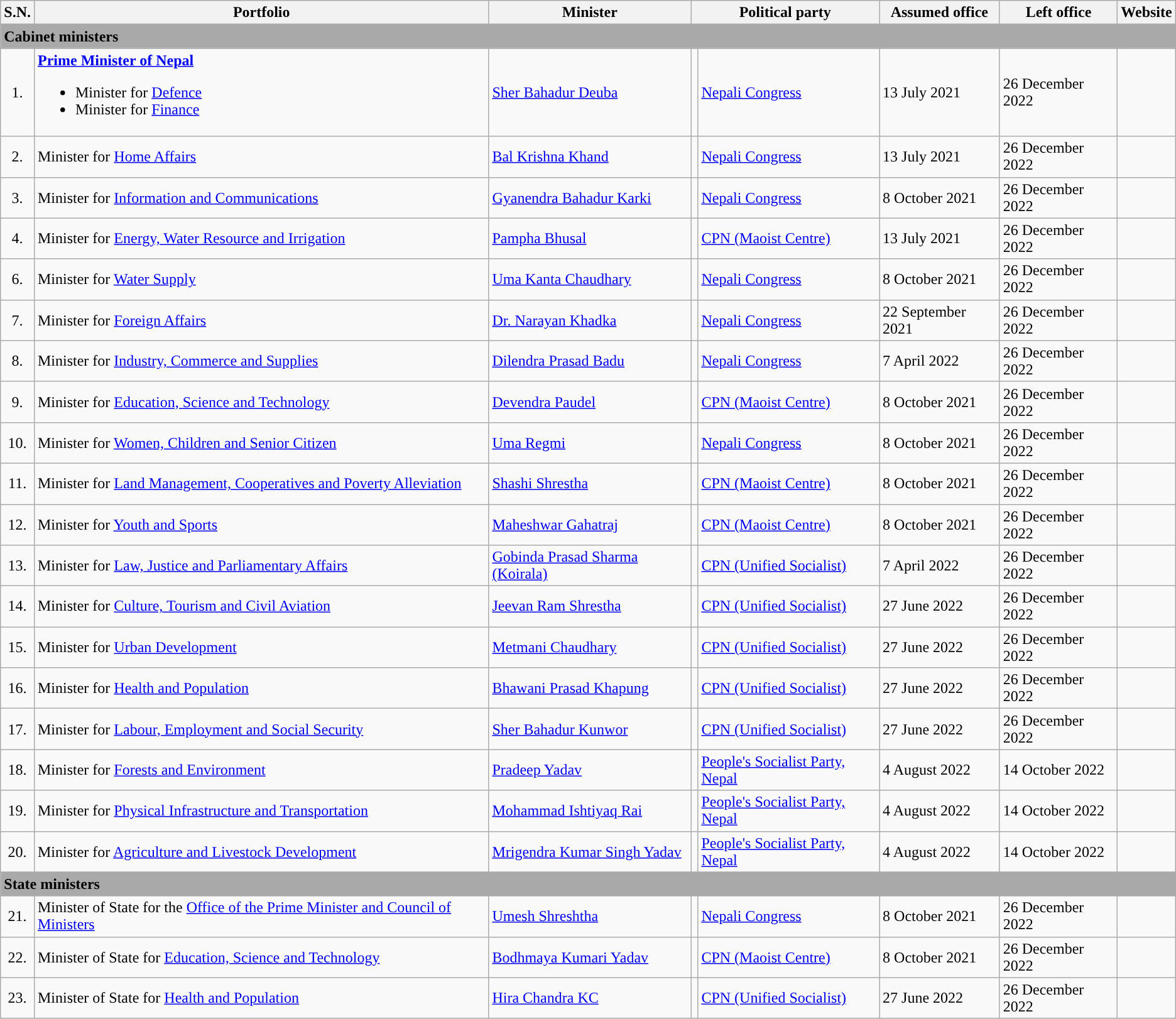<table class="wikitable sortable">
<tr>
<th>S.N.</th>
<th>Portfolio</th>
<th>Minister</th>
<th colspan="2">Political party</th>
<th>Assumed office</th>
<th>Left office</th>
<th>Website</th>
</tr>
<tr>
<td colspan="8" bgcolor="darkgrey"><strong>Cabinet ministers</strong></td>
</tr>
<tr>
<td style="text-align:center;">1.</td>
<td><strong><a href='#'>Prime Minister of Nepal</a></strong><br><ul><li>Minister for <a href='#'>Defence</a></li><li>Minister for <a href='#'>Finance</a></li></ul></td>
<td><a href='#'>Sher Bahadur Deuba</a></td>
<td></td>
<td><a href='#'>Nepali Congress</a></td>
<td>13 July 2021</td>
<td>26 December 2022</td>
<td></td>
</tr>
<tr>
<td style="text-align:center;">2.</td>
<td>Minister for <a href='#'>Home Affairs</a></td>
<td><a href='#'>Bal Krishna Khand</a></td>
<td></td>
<td><a href='#'>Nepali Congress</a></td>
<td>13 July 2021</td>
<td>26 December 2022</td>
<td></td>
</tr>
<tr>
<td style="text-align:center;">3.</td>
<td>Minister for <a href='#'>Information and Communications</a></td>
<td><a href='#'>Gyanendra Bahadur Karki</a></td>
<td></td>
<td><a href='#'>Nepali Congress</a></td>
<td>8 October 2021</td>
<td>26 December 2022</td>
<td></td>
</tr>
<tr>
<td style="text-align:center;">4.</td>
<td>Minister for <a href='#'>Energy, Water Resource and Irrigation</a></td>
<td><a href='#'>Pampha Bhusal</a></td>
<td></td>
<td><a href='#'>CPN (Maoist Centre)</a></td>
<td>13 July 2021</td>
<td>26 December 2022</td>
<td> </td>
</tr>
<tr>
<td style="text-align:center;">6.</td>
<td>Minister for <a href='#'>Water Supply</a></td>
<td><a href='#'>Uma Kanta Chaudhary</a></td>
<td></td>
<td><a href='#'>Nepali Congress</a></td>
<td>8 October 2021</td>
<td>26 December 2022</td>
<td></td>
</tr>
<tr>
<td style="text-align:center;">7.</td>
<td>Minister for <a href='#'>Foreign Affairs</a></td>
<td><a href='#'>Dr. Narayan Khadka</a></td>
<td></td>
<td><a href='#'>Nepali Congress</a></td>
<td>22 September 2021</td>
<td>26 December 2022</td>
<td></td>
</tr>
<tr>
<td style="text-align:center;">8.</td>
<td>Minister for <a href='#'>Industry, Commerce and Supplies</a></td>
<td><a href='#'>Dilendra Prasad Badu</a></td>
<td></td>
<td><a href='#'>Nepali Congress</a></td>
<td>7 April 2022</td>
<td>26 December 2022</td>
<td></td>
</tr>
<tr>
<td style="text-align:center;">9.</td>
<td>Minister for <a href='#'>Education, Science and Technology</a></td>
<td><a href='#'>Devendra Paudel</a></td>
<td></td>
<td><a href='#'>CPN (Maoist Centre)</a></td>
<td>8 October 2021</td>
<td>26 December 2022</td>
<td> </td>
</tr>
<tr>
<td style="text-align:center;">10.</td>
<td>Minister for <a href='#'>Women, Children and Senior Citizen</a></td>
<td><a href='#'>Uma Regmi</a></td>
<td></td>
<td><a href='#'>Nepali Congress</a></td>
<td>8 October 2021</td>
<td>26 December 2022</td>
<td></td>
</tr>
<tr>
<td style="text-align:center;">11.</td>
<td>Minister for <a href='#'>Land Management, Cooperatives and Poverty Alleviation</a></td>
<td><a href='#'>Shashi Shrestha</a></td>
<td></td>
<td><a href='#'>CPN (Maoist Centre)</a></td>
<td>8 October 2021</td>
<td>26 December 2022</td>
<td></td>
</tr>
<tr>
<td style="text-align:center;">12.</td>
<td>Minister for <a href='#'>Youth and Sports</a></td>
<td><a href='#'>Maheshwar Gahatraj</a></td>
<td></td>
<td><a href='#'>CPN (Maoist Centre)</a></td>
<td>8 October 2021</td>
<td>26 December 2022</td>
<td></td>
</tr>
<tr>
<td style="text-align:center;">13.</td>
<td>Minister for <a href='#'>Law, Justice and Parliamentary Affairs</a></td>
<td><a href='#'>Gobinda Prasad Sharma (Koirala)</a></td>
<td></td>
<td><a href='#'>CPN (Unified Socialist)</a></td>
<td>7 April 2022</td>
<td>26 December 2022</td>
<td></td>
</tr>
<tr>
<td style="text-align:center;">14.</td>
<td>Minister for <a href='#'>Culture, Tourism and Civil Aviation</a></td>
<td><a href='#'>Jeevan Ram Shrestha</a></td>
<td></td>
<td><a href='#'>CPN (Unified Socialist)</a></td>
<td>27 June 2022</td>
<td>26 December 2022</td>
<td></td>
</tr>
<tr>
<td style="text-align:center;">15.</td>
<td>Minister for <a href='#'>Urban Development</a></td>
<td><a href='#'>Metmani Chaudhary</a></td>
<td></td>
<td><a href='#'>CPN (Unified Socialist)</a></td>
<td>27 June 2022</td>
<td>26 December 2022</td>
<td></td>
</tr>
<tr>
<td style="text-align:center;">16.</td>
<td>Minister for <a href='#'>Health and Population</a></td>
<td><a href='#'>Bhawani Prasad Khapung</a></td>
<td></td>
<td><a href='#'>CPN (Unified Socialist)</a></td>
<td>27 June 2022</td>
<td>26 December 2022</td>
<td> </td>
</tr>
<tr>
<td style="text-align:center;">17.</td>
<td>Minister for <a href='#'>Labour, Employment and Social Security</a></td>
<td><a href='#'>Sher Bahadur Kunwor</a></td>
<td></td>
<td><a href='#'>CPN (Unified Socialist)</a></td>
<td>27 June 2022</td>
<td>26 December 2022</td>
<td></td>
</tr>
<tr>
<td style="text-align:center;">18.</td>
<td>Minister for <a href='#'>Forests and Environment</a></td>
<td><a href='#'>Pradeep Yadav</a></td>
<td></td>
<td><a href='#'>People's Socialist Party, Nepal</a></td>
<td>4 August 2022</td>
<td>14 October 2022</td>
<td></td>
</tr>
<tr>
<td style="text-align:center;">19.</td>
<td>Minister for <a href='#'>Physical Infrastructure and Transportation</a></td>
<td><a href='#'>Mohammad Ishtiyaq Rai</a></td>
<td></td>
<td><a href='#'>People's Socialist Party, Nepal</a></td>
<td>4 August 2022</td>
<td>14 October 2022</td>
<td></td>
</tr>
<tr>
<td style="text-align:center;">20.</td>
<td>Minister for <a href='#'>Agriculture and Livestock Development</a></td>
<td><a href='#'>Mrigendra Kumar Singh Yadav</a></td>
<td></td>
<td><a href='#'>People's Socialist Party, Nepal</a></td>
<td>4 August 2022</td>
<td>14 October 2022</td>
<td></td>
</tr>
<tr>
<td colspan="8" bgcolor="darkgrey"><strong>State ministers</strong></td>
</tr>
<tr>
<td style="text-align:center;">21.</td>
<td>Minister of State for the <a href='#'>Office of the Prime Minister and Council of Ministers</a></td>
<td><a href='#'>Umesh Shreshtha</a></td>
<td></td>
<td><a href='#'>Nepali Congress</a></td>
<td>8 October 2021</td>
<td>26 December 2022</td>
<td></td>
</tr>
<tr>
<td style="text-align:center;">22.</td>
<td>Minister of State for <a href='#'>Education, Science and Technology</a></td>
<td><a href='#'>Bodhmaya Kumari Yadav</a></td>
<td></td>
<td><a href='#'>CPN (Maoist Centre)</a></td>
<td>8 October 2021</td>
<td>26 December 2022</td>
<td> </td>
</tr>
<tr>
<td style="text-align:center;">23.</td>
<td>Minister of State for <a href='#'>Health and Population</a></td>
<td><a href='#'>Hira Chandra KC</a></td>
<td></td>
<td><a href='#'>CPN (Unified Socialist)</a></td>
<td>27 June 2022</td>
<td>26 December 2022</td>
<td> </td>
</tr>
</table>
